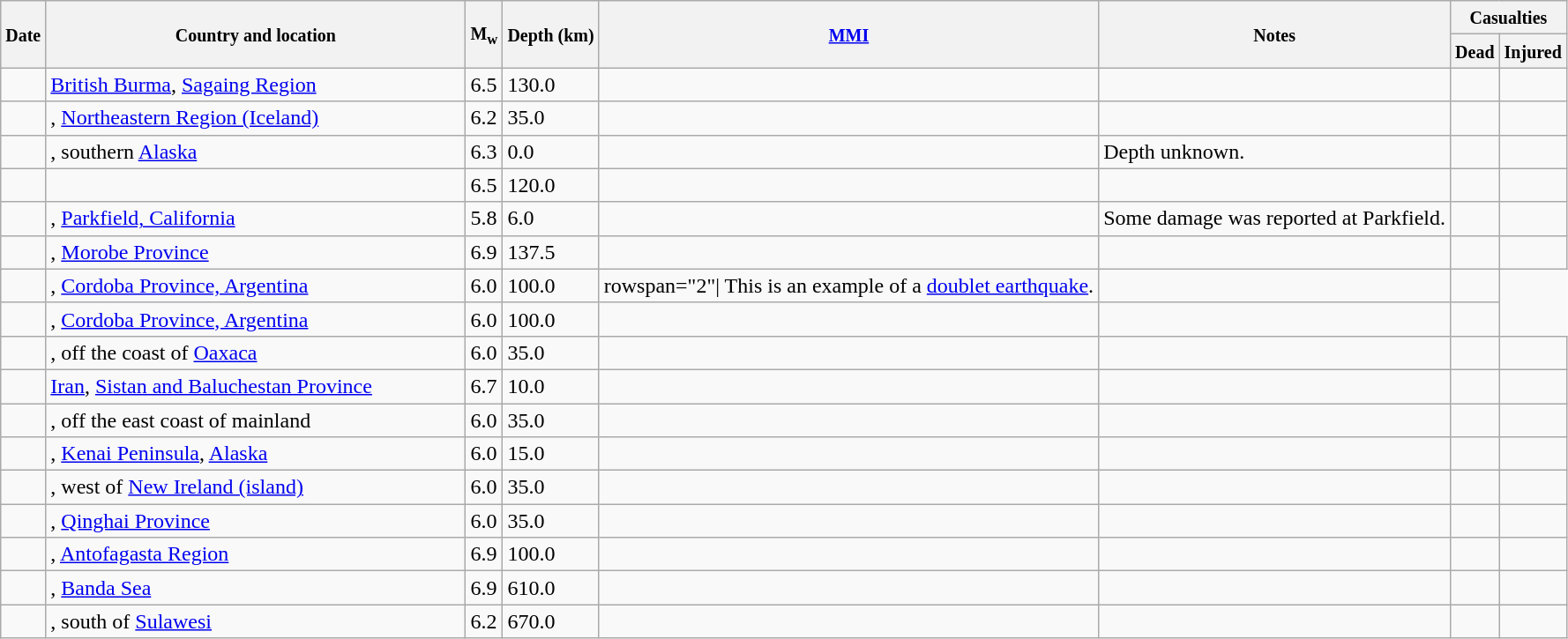<table class="wikitable sortable sort-under" style="border:1px black; margin-left:1em;">
<tr>
<th rowspan="2"><small>Date</small></th>
<th rowspan="2" style="width: 310px"><small>Country and location</small></th>
<th rowspan="2"><small>M<sub>w</sub></small></th>
<th rowspan="2"><small>Depth (km)</small></th>
<th rowspan="2"><small><a href='#'>MMI</a></small></th>
<th rowspan="2" class="unsortable"><small>Notes</small></th>
<th colspan="2"><small>Casualties</small></th>
</tr>
<tr>
<th><small>Dead</small></th>
<th><small>Injured</small></th>
</tr>
<tr>
<td></td>
<td> <a href='#'>British Burma</a>, <a href='#'>Sagaing Region</a></td>
<td>6.5</td>
<td>130.0</td>
<td></td>
<td></td>
<td></td>
<td></td>
</tr>
<tr>
<td></td>
<td>, <a href='#'>Northeastern Region (Iceland)</a></td>
<td>6.2</td>
<td>35.0</td>
<td></td>
<td></td>
<td></td>
<td></td>
</tr>
<tr>
<td></td>
<td>, southern <a href='#'>Alaska</a></td>
<td>6.3</td>
<td>0.0</td>
<td></td>
<td>Depth unknown.</td>
<td></td>
<td></td>
</tr>
<tr>
<td></td>
<td></td>
<td>6.5</td>
<td>120.0</td>
<td></td>
<td></td>
<td></td>
<td></td>
</tr>
<tr>
<td></td>
<td>, <a href='#'>Parkfield, California</a></td>
<td>5.8</td>
<td>6.0</td>
<td></td>
<td>Some damage was reported at Parkfield.</td>
<td></td>
<td></td>
</tr>
<tr>
<td></td>
<td>, <a href='#'>Morobe Province</a></td>
<td>6.9</td>
<td>137.5</td>
<td></td>
<td></td>
<td></td>
<td></td>
</tr>
<tr>
<td></td>
<td>, <a href='#'>Cordoba Province, Argentina</a></td>
<td>6.0</td>
<td>100.0</td>
<td>rowspan="2"| This is an example of a <a href='#'>doublet earthquake</a>.</td>
<td></td>
<td></td>
</tr>
<tr>
<td></td>
<td>, <a href='#'>Cordoba Province, Argentina</a></td>
<td>6.0</td>
<td>100.0</td>
<td></td>
<td></td>
<td></td>
</tr>
<tr>
<td></td>
<td>, off the coast of <a href='#'>Oaxaca</a></td>
<td>6.0</td>
<td>35.0</td>
<td></td>
<td></td>
<td></td>
<td></td>
</tr>
<tr>
<td></td>
<td> <a href='#'>Iran</a>, <a href='#'>Sistan and Baluchestan Province</a></td>
<td>6.7</td>
<td>10.0</td>
<td></td>
<td></td>
<td></td>
<td></td>
</tr>
<tr>
<td></td>
<td>, off the east coast of mainland</td>
<td>6.0</td>
<td>35.0</td>
<td></td>
<td></td>
<td></td>
<td></td>
</tr>
<tr>
<td></td>
<td>, <a href='#'>Kenai Peninsula</a>, <a href='#'>Alaska</a></td>
<td>6.0</td>
<td>15.0</td>
<td></td>
<td></td>
<td></td>
<td></td>
</tr>
<tr>
<td></td>
<td>, west of <a href='#'>New Ireland (island)</a></td>
<td>6.0</td>
<td>35.0</td>
<td></td>
<td></td>
<td></td>
<td></td>
</tr>
<tr>
<td></td>
<td>, <a href='#'>Qinghai Province</a></td>
<td>6.0</td>
<td>35.0</td>
<td></td>
<td></td>
<td></td>
<td></td>
</tr>
<tr>
<td></td>
<td>, <a href='#'>Antofagasta Region</a></td>
<td>6.9</td>
<td>100.0</td>
<td></td>
<td></td>
<td></td>
<td></td>
</tr>
<tr>
<td></td>
<td>, <a href='#'>Banda Sea</a></td>
<td>6.9</td>
<td>610.0</td>
<td></td>
<td></td>
<td></td>
<td></td>
</tr>
<tr>
<td></td>
<td>, south of <a href='#'>Sulawesi</a></td>
<td>6.2</td>
<td>670.0</td>
<td></td>
<td></td>
<td></td>
<td></td>
</tr>
</table>
